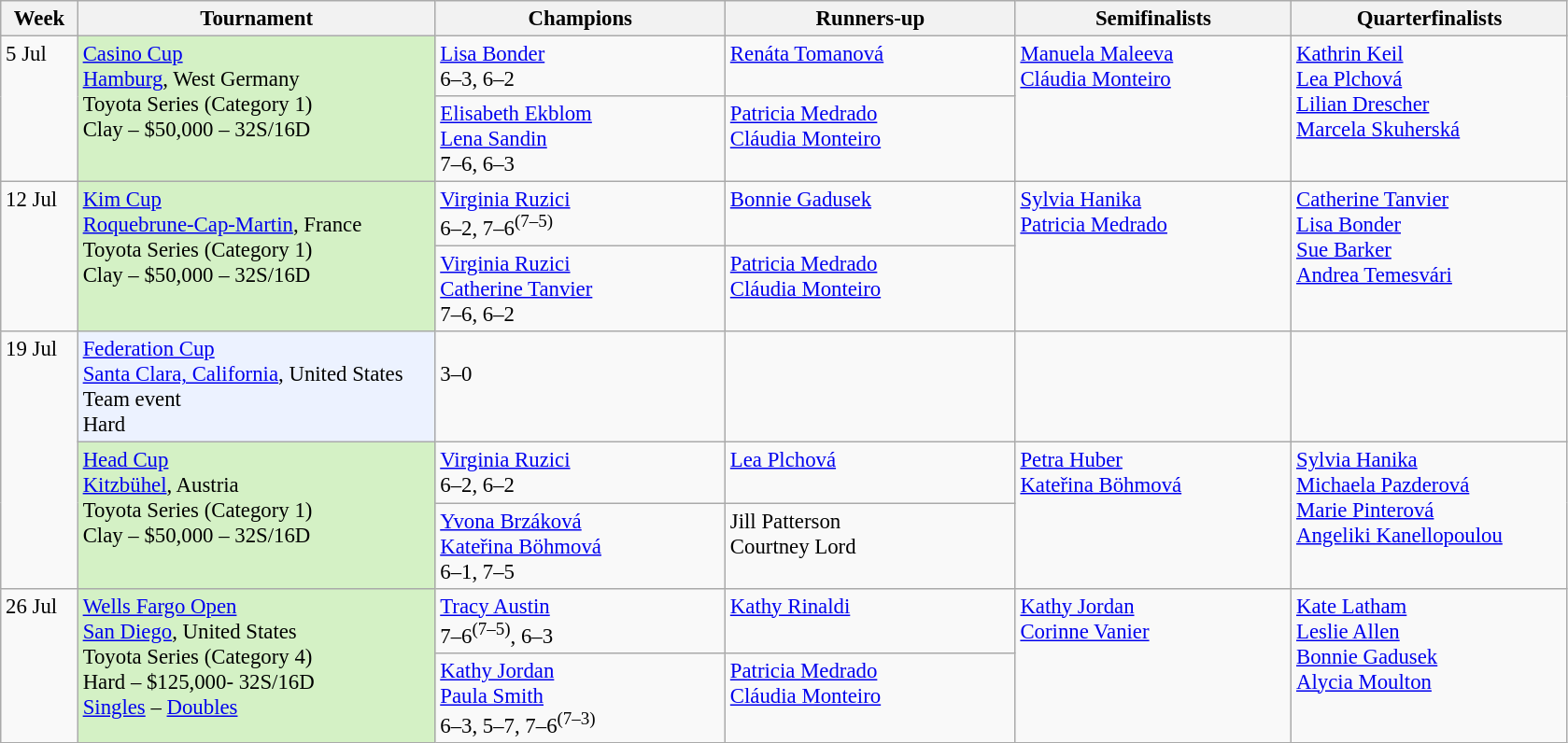<table class=wikitable style=font-size:95%>
<tr>
<th style="width:48px;">Week</th>
<th style="width:248px;">Tournament</th>
<th style="width:200px;">Champions</th>
<th style="width:200px;">Runners-up</th>
<th style="width:190px;">Semifinalists</th>
<th style="width:190px;">Quarterfinalists</th>
</tr>
<tr valign="top">
<td rowspan=2>5 Jul</td>
<td rowspan=2 bgcolor=#D4F1C5><a href='#'>Casino Cup</a><br> <a href='#'>Hamburg</a>, West Germany<br>Toyota Series (Category 1)<br>Clay – $50,000 – 32S/16D</td>
<td> <a href='#'>Lisa Bonder</a><br>6–3, 6–2</td>
<td> <a href='#'>Renáta Tomanová</a></td>
<td rowspan=2> <a href='#'>Manuela Maleeva</a><br> <a href='#'>Cláudia Monteiro</a></td>
<td rowspan=2> <a href='#'>Kathrin Keil</a><br> <a href='#'>Lea Plchová</a><br>  <a href='#'>Lilian Drescher</a><br> <a href='#'>Marcela Skuherská</a><br></td>
</tr>
<tr valign="top">
<td> <a href='#'>Elisabeth Ekblom</a><br> <a href='#'>Lena Sandin</a><br> 7–6, 6–3</td>
<td> <a href='#'>Patricia Medrado</a><br> <a href='#'>Cláudia Monteiro</a></td>
</tr>
<tr valign="top">
<td rowspan=2>12 Jul</td>
<td rowspan=2 bgcolor=#D4F1C5><a href='#'>Kim Cup</a><br> <a href='#'>Roquebrune-Cap-Martin</a>, France<br>Toyota Series (Category 1)<br>Clay – $50,000 – 32S/16D</td>
<td> <a href='#'>Virginia Ruzici</a><br>6–2, 7–6<sup>(7–5)</sup></td>
<td> <a href='#'>Bonnie Gadusek</a></td>
<td rowspan=2>  <a href='#'>Sylvia Hanika</a><br> <a href='#'>Patricia Medrado</a></td>
<td rowspan=2> <a href='#'>Catherine Tanvier</a><br> <a href='#'>Lisa Bonder</a> <br>  <a href='#'>Sue Barker</a><br>  <a href='#'>Andrea Temesvári</a></td>
</tr>
<tr valign="top">
<td> <a href='#'>Virginia Ruzici</a><br> <a href='#'>Catherine Tanvier</a><br> 7–6, 6–2</td>
<td> <a href='#'>Patricia Medrado</a><br> <a href='#'>Cláudia Monteiro</a></td>
</tr>
<tr valign=top>
<td rowspan=3>19 Jul</td>
<td style="background:#ECF2FF;"><a href='#'>Federation Cup</a><br> <a href='#'>Santa Clara, California</a>, United States<br>Team event<br>Hard<br></td>
<td><br> 3–0</td>
<td> <br></td>
<td> <br> <br></td>
<td> <br> <br> <br></td>
</tr>
<tr valign="top">
<td rowspan=2 bgcolor=#D4F1C5><a href='#'>Head Cup</a><br> <a href='#'>Kitzbühel</a>, Austria<br>Toyota Series (Category 1)<br>Clay – $50,000 – 32S/16D</td>
<td> <a href='#'>Virginia Ruzici</a><br>6–2, 6–2</td>
<td> <a href='#'>Lea Plchová</a></td>
<td rowspan=2> <a href='#'>Petra Huber</a><br> <a href='#'>Kateřina Böhmová</a></td>
<td rowspan=2> <a href='#'>Sylvia Hanika</a><br>  <a href='#'>Michaela Pazderová</a><br> <a href='#'>Marie Pinterová</a><br> <a href='#'>Angeliki Kanellopoulou</a></td>
</tr>
<tr valign="top">
<td> <a href='#'>Yvona Brzáková</a><br> <a href='#'>Kateřina Böhmová</a><br> 6–1, 7–5</td>
<td> Jill Patterson<br> Courtney Lord</td>
</tr>
<tr valign="top">
<td rowspan=2>26 Jul</td>
<td rowspan=2 bgcolor=#D4F1C5><a href='#'>Wells Fargo Open</a><br> <a href='#'>San Diego</a>, United States<br>Toyota Series (Category 4)<br>Hard – $125,000- 32S/16D<br><a href='#'>Singles</a> – <a href='#'>Doubles</a></td>
<td> <a href='#'>Tracy Austin</a><br>7–6<sup>(7–5)</sup>, 6–3</td>
<td> <a href='#'>Kathy Rinaldi</a></td>
<td rowspan=2> <a href='#'>Kathy Jordan</a><br> <a href='#'>Corinne Vanier</a></td>
<td rowspan=2> <a href='#'>Kate Latham</a><br> <a href='#'>Leslie Allen</a><br>  <a href='#'>Bonnie Gadusek</a><br> <a href='#'>Alycia Moulton</a></td>
</tr>
<tr valign="top">
<td> <a href='#'>Kathy Jordan</a><br> <a href='#'>Paula Smith</a><br> 6–3, 5–7, 7–6<sup>(7–3)</sup></td>
<td> <a href='#'>Patricia Medrado</a><br> <a href='#'>Cláudia Monteiro</a></td>
</tr>
</table>
